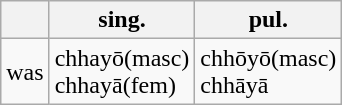<table class="wikitable">
<tr>
<th></th>
<th>sing.</th>
<th>pul.</th>
</tr>
<tr>
<td>was</td>
<td>chhayō(masc)<br>chhayā(fem)</td>
<td>chhōyō(masc)<br>chhāyā</td>
</tr>
</table>
